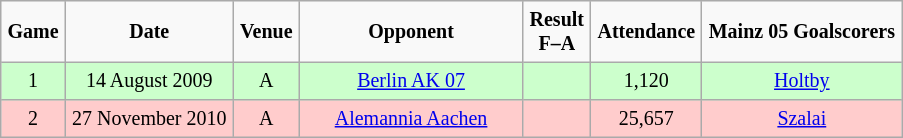<table border="2" cellpadding="4" cellspacing="0" style="text-align:center; background: #f9f9f9; border: 1px #aaa solid; border-collapse: collapse; font-size: smaller;">
<tr>
<th>Game</th>
<th>Date</th>
<th>Venue</th>
<th width="140px">Opponent</th>
<th>Result<br>F–A</th>
<th>Attendance</th>
<th>Mainz 05 Goalscorers</th>
</tr>
<tr bgcolor="#CCFFCC">
<td>1</td>
<td>14 August 2009</td>
<td>A</td>
<td><a href='#'>Berlin AK 07</a></td>
<td></td>
<td>1,120</td>
<td><a href='#'>Holtby</a> </td>
</tr>
<tr bgcolor=#FFCCCC>
<td>2</td>
<td>27 November 2010</td>
<td>A</td>
<td><a href='#'>Alemannia Aachen</a></td>
<td></td>
<td>25,657</td>
<td><a href='#'>Szalai</a> </td>
</tr>
</table>
